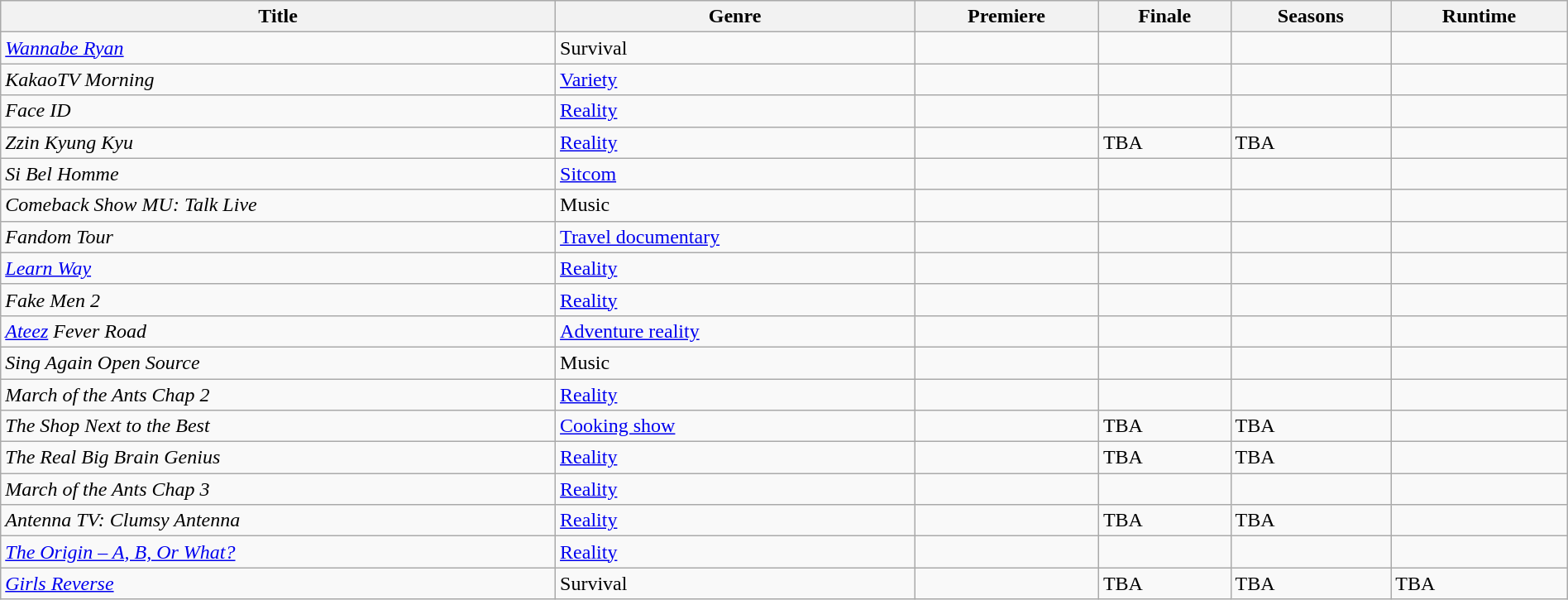<table class="wikitable sortable" style="width:100%">
<tr>
<th>Title</th>
<th>Genre</th>
<th>Premiere</th>
<th>Finale</th>
<th>Seasons</th>
<th>Runtime</th>
</tr>
<tr>
<td><em><a href='#'>Wannabe Ryan</a></em></td>
<td>Survival</td>
<td></td>
<td></td>
<td></td>
<td></td>
</tr>
<tr>
<td><em>KakaoTV Morning</em></td>
<td><a href='#'>Variety</a></td>
<td></td>
<td></td>
<td></td>
<td></td>
</tr>
<tr>
<td><em>Face ID</em></td>
<td><a href='#'>Reality</a></td>
<td></td>
<td></td>
<td></td>
<td></td>
</tr>
<tr>
<td><em>Zzin Kyung Kyu</em></td>
<td><a href='#'>Reality</a></td>
<td></td>
<td>TBA</td>
<td>TBA</td>
<td></td>
</tr>
<tr>
<td><em>Si Bel Homme</em></td>
<td><a href='#'>Sitcom</a></td>
<td></td>
<td></td>
<td></td>
<td></td>
</tr>
<tr>
<td><em>Comeback Show MU: Talk Live</em></td>
<td>Music</td>
<td></td>
<td></td>
<td></td>
<td></td>
</tr>
<tr>
<td><em>Fandom Tour</em></td>
<td><a href='#'>Travel documentary</a></td>
<td></td>
<td></td>
<td></td>
<td></td>
</tr>
<tr>
<td><em><a href='#'>Learn Way</a></em></td>
<td><a href='#'>Reality</a></td>
<td></td>
<td></td>
<td></td>
<td></td>
</tr>
<tr>
<td><em>Fake Men 2</em></td>
<td><a href='#'>Reality</a></td>
<td></td>
<td></td>
<td></td>
<td></td>
</tr>
<tr>
<td><em><a href='#'>Ateez</a> Fever Road</em></td>
<td><a href='#'>Adventure reality</a></td>
<td></td>
<td></td>
<td></td>
<td></td>
</tr>
<tr>
<td><em>Sing Again Open Source</em></td>
<td>Music</td>
<td></td>
<td></td>
<td></td>
<td></td>
</tr>
<tr>
<td><em>March of the Ants Chap 2</em></td>
<td><a href='#'>Reality</a></td>
<td></td>
<td></td>
<td></td>
<td></td>
</tr>
<tr>
<td><em>The Shop Next to the Best</em></td>
<td><a href='#'>Cooking show</a></td>
<td></td>
<td>TBA</td>
<td>TBA</td>
<td></td>
</tr>
<tr>
<td><em>The Real Big Brain Genius</em></td>
<td><a href='#'>Reality</a></td>
<td></td>
<td>TBA</td>
<td>TBA</td>
<td></td>
</tr>
<tr>
<td><em>March of the Ants Chap 3</em></td>
<td><a href='#'>Reality</a></td>
<td></td>
<td></td>
<td></td>
<td></td>
</tr>
<tr>
<td><em>Antenna TV: Clumsy Antenna</em></td>
<td><a href='#'>Reality</a></td>
<td></td>
<td>TBA</td>
<td>TBA</td>
<td></td>
</tr>
<tr>
<td><em><a href='#'>The Origin – A, B, Or What?</a></em></td>
<td><a href='#'>Reality</a></td>
<td></td>
<td></td>
<td></td>
<td></td>
</tr>
<tr>
<td><em><a href='#'>Girls Reverse</a></em></td>
<td>Survival</td>
<td></td>
<td>TBA</td>
<td>TBA</td>
<td>TBA</td>
</tr>
</table>
